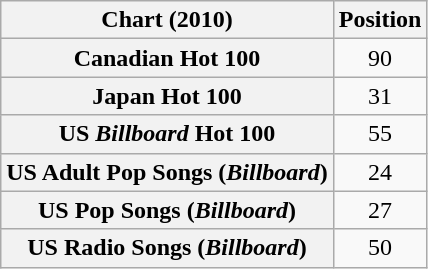<table class="wikitable plainrowheaders" style="text-align:center">
<tr>
<th scope="col">Chart (2010)</th>
<th scope="col">Position</th>
</tr>
<tr>
<th scope="row">Canadian Hot 100</th>
<td>90</td>
</tr>
<tr>
<th scope="row">Japan Hot 100</th>
<td>31</td>
</tr>
<tr>
<th scope="row">US <em>Billboard</em> Hot 100</th>
<td>55</td>
</tr>
<tr>
<th scope="row">US Adult Pop Songs (<em>Billboard</em>)</th>
<td>24</td>
</tr>
<tr>
<th scope="row">US Pop Songs (<em>Billboard</em>)</th>
<td>27</td>
</tr>
<tr>
<th scope="row">US Radio Songs (<em>Billboard</em>)</th>
<td>50</td>
</tr>
</table>
